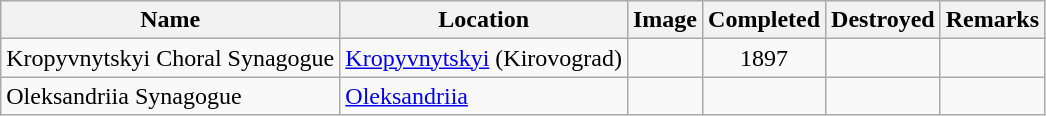<table class="wikitable sortable">
<tr>
<th>Name</th>
<th>Location</th>
<th class="unsortable">Image</th>
<th>Completed</th>
<th>Destroyed</th>
<th class="unsortable">Remarks</th>
</tr>
<tr>
<td>Kropyvnytskyi Choral Synagogue</td>
<td><a href='#'>Kropyvnytskyi</a> (Kirovograd)</td>
<td></td>
<td align=center>1897</td>
<td align=center></td>
<td></td>
</tr>
<tr>
<td>Oleksandriia Synagogue</td>
<td><a href='#'>Oleksandriia</a></td>
<td></td>
<td align=center></td>
<td align=center></td>
<td></td>
</tr>
</table>
